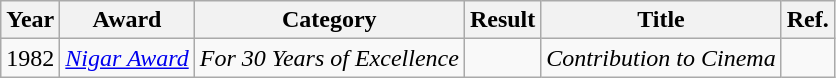<table class="wikitable">
<tr>
<th>Year</th>
<th>Award</th>
<th>Category</th>
<th>Result</th>
<th>Title</th>
<th>Ref.</th>
</tr>
<tr>
<td>1982</td>
<td><em><a href='#'>Nigar Award</a></em></td>
<td><em>For 30 Years of Excellence</em></td>
<td></td>
<td><em>Contribution to Cinema</em></td>
<td></td>
</tr>
</table>
